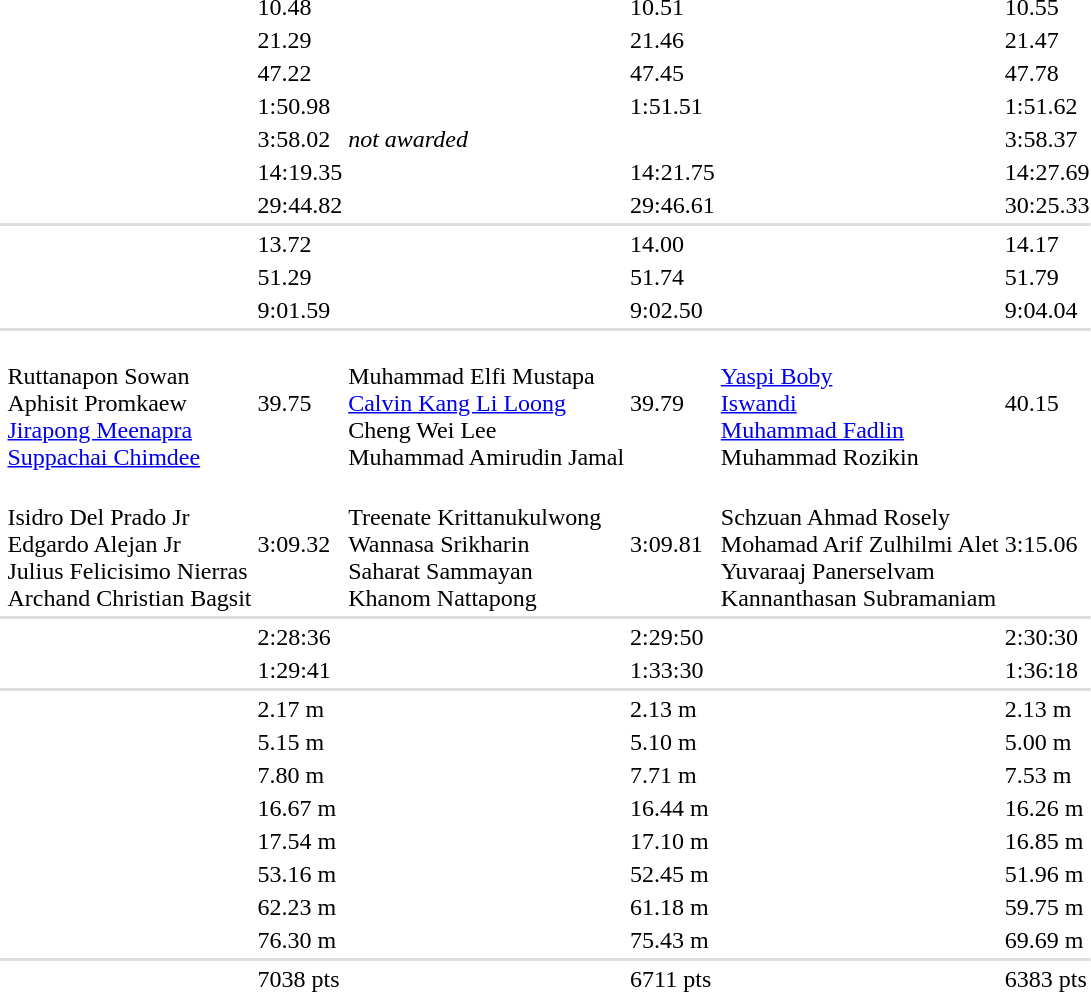<table>
<tr>
<td></td>
<td></td>
<td>10.48</td>
<td></td>
<td>10.51</td>
<td></td>
<td>10.55</td>
</tr>
<tr>
<td></td>
<td></td>
<td>21.29</td>
<td></td>
<td>21.46</td>
<td></td>
<td>21.47</td>
</tr>
<tr>
<td></td>
<td></td>
<td>47.22</td>
<td></td>
<td>47.45</td>
<td></td>
<td>47.78</td>
</tr>
<tr>
<td></td>
<td></td>
<td>1:50.98</td>
<td></td>
<td>1:51.51</td>
<td></td>
<td>1:51.62</td>
</tr>
<tr>
<td rowspan=2></td>
<td></td>
<td rowspan=2>3:58.02</td>
<td rowspan=2><em>not awarded</em></td>
<td rowspan=2></td>
<td rowspan=2></td>
<td rowspan=2>3:58.37</td>
</tr>
<tr>
<td></td>
</tr>
<tr>
<td></td>
<td></td>
<td>14:19.35 </td>
<td></td>
<td>14:21.75</td>
<td></td>
<td>14:27.69</td>
</tr>
<tr>
<td></td>
<td></td>
<td>29:44.82 </td>
<td></td>
<td>29:46.61</td>
<td></td>
<td>30:25.33</td>
</tr>
<tr bgcolor=#DDDDDD>
<td colspan=7></td>
</tr>
<tr>
<td> </td>
<td></td>
<td>13.72  </td>
<td></td>
<td>14.00</td>
<td></td>
<td>14.17 </td>
</tr>
<tr>
<td></td>
<td></td>
<td>51.29</td>
<td></td>
<td>51.74</td>
<td></td>
<td>51.79</td>
</tr>
<tr>
<td></td>
<td></td>
<td>9:01.59</td>
<td></td>
<td>9:02.50</td>
<td></td>
<td>9:04.04</td>
</tr>
<tr bgcolor=#DDDDDD>
<td colspan=7></td>
</tr>
<tr>
<td></td>
<td><br>Ruttanapon Sowan<br>Aphisit Promkaew<br><a href='#'>Jirapong Meenapra</a><br><a href='#'>Suppachai Chimdee</a></td>
<td>39.75</td>
<td><br>Muhammad Elfi Mustapa<br> <a href='#'>Calvin Kang Li Loong</a><br>Cheng Wei Lee<br>Muhammad Amirudin Jamal</td>
<td>39.79</td>
<td><br><a href='#'>Yaspi Boby</a><br><a href='#'>Iswandi</a><br><a href='#'>Muhammad Fadlin</a><br>Muhammad Rozikin</td>
<td>40.15</td>
</tr>
<tr>
<td></td>
<td><br>Isidro Del Prado Jr<br>Edgardo Alejan Jr<br>Julius Felicisimo Nierras<br>Archand Christian Bagsit</td>
<td>3:09.32</td>
<td><br>Treenate Krittanukulwong<br>Wannasa Srikharin<br>Saharat Sammayan<br>Khanom Nattapong</td>
<td>3:09.81</td>
<td><br>Schzuan Ahmad Rosely<br>Mohamad Arif Zulhilmi Alet<br>Yuvaraaj Panerselvam<br>Kannanthasan Subramaniam</td>
<td>3:15.06</td>
</tr>
<tr bgcolor=#DDDDDD>
<td colspan=7></td>
</tr>
<tr>
<td></td>
<td></td>
<td>2:28:36</td>
<td></td>
<td>2:29:50</td>
<td></td>
<td>2:30:30</td>
</tr>
<tr>
<td></td>
<td></td>
<td>1:29:41</td>
<td></td>
<td>1:33:30</td>
<td></td>
<td>1:36:18</td>
</tr>
<tr bgcolor=#DDDDDD>
<td colspan=7></td>
</tr>
<tr>
<td></td>
<td></td>
<td>2.17 m</td>
<td></td>
<td>2.13 m</td>
<td></td>
<td>2.13 m</td>
</tr>
<tr>
<td></td>
<td></td>
<td>5.15 m</td>
<td></td>
<td>5.10 m </td>
<td></td>
<td>5.00 m</td>
</tr>
<tr>
<td></td>
<td></td>
<td>7.80 m</td>
<td></td>
<td>7.71 m</td>
<td></td>
<td>7.53 m</td>
</tr>
<tr>
<td></td>
<td></td>
<td>16.67 m  </td>
<td></td>
<td>16.44 m </td>
<td></td>
<td>16.26 m</td>
</tr>
<tr>
<td></td>
<td></td>
<td>17.54 m</td>
<td></td>
<td>17.10 m</td>
<td></td>
<td>16.85 m</td>
</tr>
<tr>
<td></td>
<td></td>
<td>53.16 m </td>
<td></td>
<td>52.45 m</td>
<td></td>
<td>51.96 m</td>
</tr>
<tr>
<td></td>
<td></td>
<td>62.23 m  </td>
<td></td>
<td>61.18 m</td>
<td></td>
<td>59.75 m </td>
</tr>
<tr>
<td></td>
<td></td>
<td>76.30 m  </td>
<td></td>
<td>75.43 m</td>
<td></td>
<td>69.69 m</td>
</tr>
<tr bgcolor=#DDDDDD>
<td colspan=7></td>
</tr>
<tr>
<td></td>
<td></td>
<td>7038 pts</td>
<td></td>
<td>6711 pts</td>
<td></td>
<td>6383 pts</td>
</tr>
</table>
